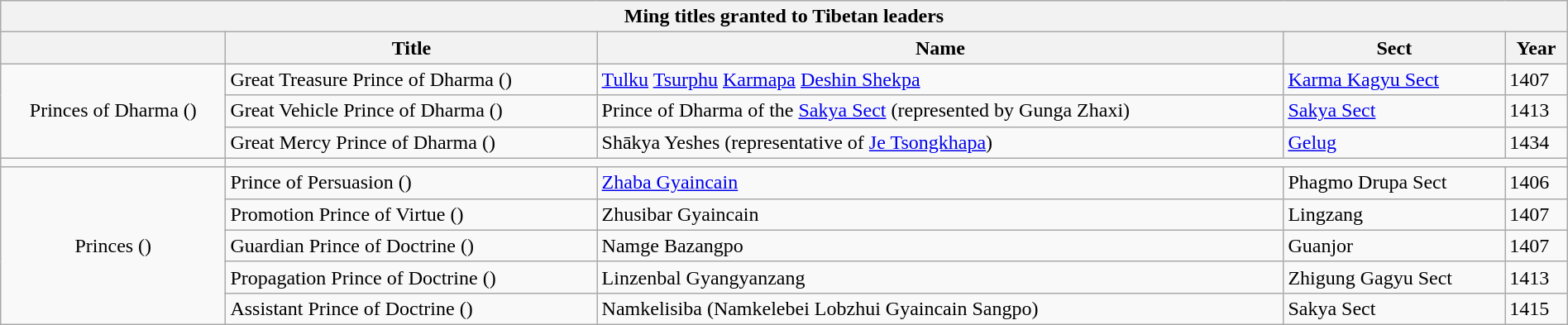<table class="wikitable" align="center" width="100%">
<tr>
<th colspan="5" align="center">Ming titles granted to Tibetan leaders</th>
</tr>
<tr>
<th></th>
<th>Title</th>
<th>Name</th>
<th>Sect</th>
<th>Year</th>
</tr>
<tr>
<td rowspan="3" align="center">Princes of Dharma ()</td>
<td>Great Treasure Prince of Dharma ()</td>
<td><a href='#'>Tulku</a> <a href='#'>Tsurphu</a> <a href='#'>Karmapa</a> <a href='#'>Deshin Shekpa</a></td>
<td><a href='#'>Karma Kagyu Sect</a></td>
<td>1407</td>
</tr>
<tr>
<td>Great Vehicle Prince of Dharma ()</td>
<td>Prince of Dharma of the <a href='#'>Sakya Sect</a> (represented by Gunga Zhaxi)</td>
<td><a href='#'>Sakya Sect</a></td>
<td>1413</td>
</tr>
<tr>
<td>Great Mercy Prince of Dharma ()</td>
<td>Shākya Yeshes (representative of <a href='#'>Je Tsongkhapa</a>)</td>
<td><a href='#'>Gelug</a></td>
<td>1434</td>
</tr>
<tr>
<td></td>
</tr>
<tr>
<td rowspan="5" align="center">Princes ()</td>
<td>Prince of Persuasion ()</td>
<td><a href='#'>Zhaba Gyaincain</a></td>
<td>Phagmo Drupa Sect</td>
<td>1406</td>
</tr>
<tr>
<td>Promotion Prince of Virtue ()</td>
<td>Zhusibar Gyaincain</td>
<td>Lingzang</td>
<td>1407</td>
</tr>
<tr>
<td>Guardian Prince of Doctrine ()</td>
<td>Namge Bazangpo</td>
<td>Guanjor</td>
<td>1407</td>
</tr>
<tr>
<td>Propagation Prince of Doctrine ()</td>
<td>Linzenbal Gyangyanzang</td>
<td>Zhigung Gagyu Sect</td>
<td>1413</td>
</tr>
<tr>
<td>Assistant Prince of Doctrine ()</td>
<td>Namkelisiba (Namkelebei Lobzhui Gyaincain Sangpo)</td>
<td>Sakya Sect</td>
<td>1415</td>
</tr>
</table>
